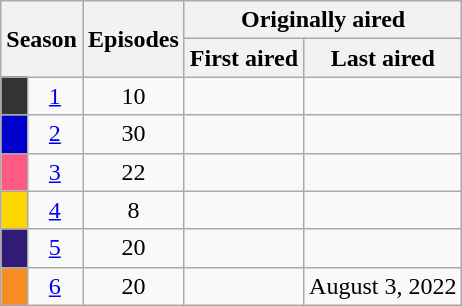<table class="wikitable plainrowheaders" style="text-align:center;">
<tr>
<th colspan="2" rowspan="2">Season</th>
<th rowspan="2">Episodes</th>
<th colspan="2">Originally aired</th>
</tr>
<tr>
<th>First aired</th>
<th>Last aired</th>
</tr>
<tr>
<td style="background:#333;"></td>
<td><a href='#'>1</a></td>
<td>10</td>
<td></td>
<td></td>
</tr>
<tr>
<td style="background: #0000CD;"></td>
<td><a href='#'>2</a></td>
<td>30</td>
<td></td>
<td></td>
</tr>
<tr>
<td style="background: #FF5A83;"></td>
<td><a href='#'>3</a></td>
<td>22</td>
<td></td>
<td></td>
</tr>
<tr>
<td style="background:gold;"></td>
<td><a href='#'>4</a></td>
<td>8</td>
<td></td>
<td></td>
</tr>
<tr>
<td style="background: #321b75;"></td>
<td><a href='#'>5</a></td>
<td>20</td>
<td></td>
<td></td>
</tr>
<tr>
<td style="background: #F68D22;"></td>
<td><a href='#'>6</a></td>
<td>20</td>
<td></td>
<td>August 3, 2022</td>
</tr>
</table>
